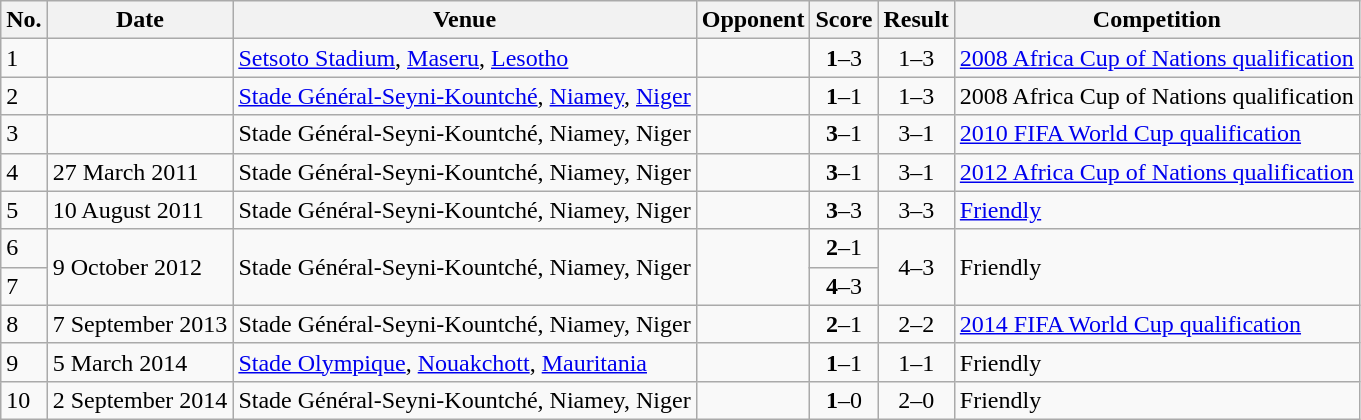<table class="wikitable sortable">
<tr>
<th scope="col">No.</th>
<th scope="col">Date</th>
<th scope="col">Venue</th>
<th scope="col">Opponent</th>
<th scope="col">Score</th>
<th scope="col">Result</th>
<th scope="col">Competition</th>
</tr>
<tr>
<td>1</td>
<td></td>
<td><a href='#'>Setsoto Stadium</a>, <a href='#'>Maseru</a>, <a href='#'>Lesotho</a></td>
<td></td>
<td align=center><strong>1</strong>–3</td>
<td align=center>1–3</td>
<td><a href='#'>2008 Africa Cup of Nations qualification</a></td>
</tr>
<tr>
<td>2</td>
<td></td>
<td><a href='#'>Stade Général-Seyni-Kountché</a>, <a href='#'>Niamey</a>, <a href='#'>Niger</a></td>
<td></td>
<td align=center><strong>1</strong>–1</td>
<td align=center>1–3</td>
<td>2008 Africa Cup of Nations qualification</td>
</tr>
<tr>
<td>3</td>
<td></td>
<td>Stade Général-Seyni-Kountché, Niamey, Niger</td>
<td></td>
<td align=center><strong>3</strong>–1</td>
<td align=center>3–1</td>
<td><a href='#'>2010 FIFA World Cup qualification</a></td>
</tr>
<tr>
<td>4</td>
<td>27 March 2011</td>
<td>Stade Général-Seyni-Kountché, Niamey, Niger</td>
<td></td>
<td align=center><strong>3</strong>–1</td>
<td align=center>3–1</td>
<td><a href='#'>2012 Africa Cup of Nations qualification</a></td>
</tr>
<tr>
<td>5</td>
<td>10 August 2011</td>
<td>Stade Général-Seyni-Kountché, Niamey, Niger</td>
<td></td>
<td align=center><strong>3</strong>–3</td>
<td align=center>3–3</td>
<td><a href='#'>Friendly</a></td>
</tr>
<tr>
<td>6</td>
<td rowspan="2">9 October 2012</td>
<td rowspan="2">Stade Général-Seyni-Kountché, Niamey, Niger</td>
<td rowspan="2"></td>
<td align=center><strong>2</strong>–1</td>
<td rowspan="2" style="text-align:center">4–3</td>
<td rowspan="2">Friendly</td>
</tr>
<tr>
<td>7</td>
<td align=center><strong>4</strong>–3</td>
</tr>
<tr>
<td>8</td>
<td>7 September 2013</td>
<td>Stade Général-Seyni-Kountché, Niamey, Niger</td>
<td></td>
<td align=center><strong>2</strong>–1</td>
<td align=center>2–2</td>
<td><a href='#'>2014 FIFA World Cup qualification</a></td>
</tr>
<tr>
<td>9</td>
<td>5 March 2014</td>
<td><a href='#'>Stade Olympique</a>, <a href='#'>Nouakchott</a>, <a href='#'>Mauritania</a></td>
<td></td>
<td align=center><strong>1</strong>–1</td>
<td align=center>1–1</td>
<td>Friendly</td>
</tr>
<tr>
<td>10</td>
<td>2 September 2014</td>
<td>Stade Général-Seyni-Kountché, Niamey, Niger</td>
<td></td>
<td align=center><strong>1</strong>–0</td>
<td align=center>2–0</td>
<td>Friendly</td>
</tr>
</table>
